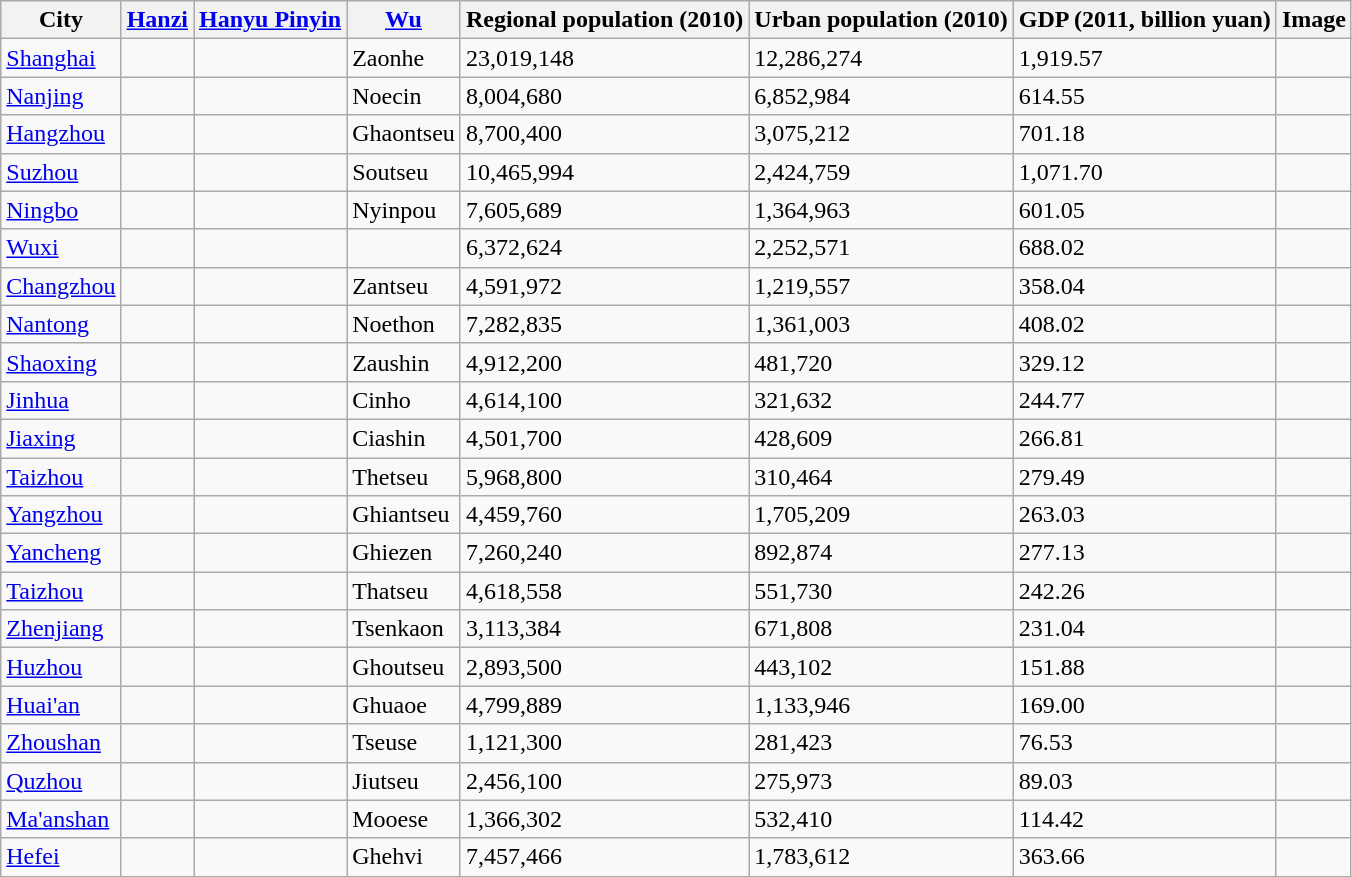<table class="wikitable sortable">
<tr>
<th>City</th>
<th><a href='#'>Hanzi</a></th>
<th><a href='#'>Hanyu Pinyin</a></th>
<th><a href='#'>Wu</a></th>
<th>Regional population (2010)</th>
<th>Urban population (2010)</th>
<th>GDP (2011, billion yuan)</th>
<th>Image</th>
</tr>
<tr>
<td><a href='#'>Shanghai</a></td>
<td></td>
<td></td>
<td>Zaonhe</td>
<td>23,019,148</td>
<td>12,286,274</td>
<td>1,919.57</td>
<td></td>
</tr>
<tr>
<td><a href='#'>Nanjing</a><br></td>
<td></td>
<td></td>
<td>Noecin</td>
<td>8,004,680</td>
<td>6,852,984</td>
<td>614.55</td>
<td></td>
</tr>
<tr>
<td><a href='#'>Hangzhou</a><br></td>
<td></td>
<td></td>
<td>Ghaontseu</td>
<td>8,700,400</td>
<td>3,075,212</td>
<td>701.18</td>
<td></td>
</tr>
<tr>
<td><a href='#'>Suzhou</a><br></td>
<td><br></td>
<td></td>
<td>Soutseu</td>
<td>10,465,994</td>
<td>2,424,759</td>
<td>1,071.70</td>
<td></td>
</tr>
<tr>
<td><a href='#'>Ningbo</a><br></td>
<td><br></td>
<td></td>
<td>Nyinpou</td>
<td>7,605,689</td>
<td>1,364,963</td>
<td>601.05</td>
<td></td>
</tr>
<tr>
<td><a href='#'>Wuxi</a><br></td>
<td><br></td>
<td></td>
<td></td>
<td>6,372,624</td>
<td>2,252,571</td>
<td>688.02</td>
<td></td>
</tr>
<tr>
<td><a href='#'>Changzhou</a><br></td>
<td></td>
<td></td>
<td>Zantseu</td>
<td>4,591,972</td>
<td>1,219,557</td>
<td>358.04</td>
<td></td>
</tr>
<tr>
<td><a href='#'>Nantong</a><br></td>
<td></td>
<td></td>
<td>Noethon</td>
<td>7,282,835</td>
<td>1,361,003</td>
<td>408.02</td>
<td></td>
</tr>
<tr>
<td><a href='#'>Shaoxing</a><br></td>
<td><br></td>
<td></td>
<td>Zaushin</td>
<td>4,912,200</td>
<td>481,720</td>
<td>329.12</td>
<td></td>
</tr>
<tr>
<td><a href='#'>Jinhua</a><br></td>
<td><br></td>
<td></td>
<td>Cinho</td>
<td>4,614,100</td>
<td>321,632</td>
<td>244.77</td>
<td></td>
</tr>
<tr>
<td><a href='#'>Jiaxing</a><br></td>
<td><br></td>
<td></td>
<td>Ciashin</td>
<td>4,501,700</td>
<td>428,609</td>
<td>266.81</td>
<td></td>
</tr>
<tr>
<td><a href='#'>Taizhou</a><br></td>
<td></td>
<td></td>
<td>Thetseu</td>
<td>5,968,800</td>
<td>310,464</td>
<td>279.49</td>
<td></td>
</tr>
<tr>
<td><a href='#'>Yangzhou</a><br></td>
<td><br></td>
<td></td>
<td>Ghiantseu</td>
<td>4,459,760</td>
<td>1,705,209</td>
<td>263.03</td>
<td></td>
</tr>
<tr>
<td><a href='#'>Yancheng</a><br></td>
<td><br></td>
<td></td>
<td>Ghiezen</td>
<td>7,260,240</td>
<td>892,874</td>
<td>277.13</td>
<td></td>
</tr>
<tr>
<td><a href='#'>Taizhou</a><br></td>
<td></td>
<td></td>
<td>Thatseu</td>
<td>4,618,558</td>
<td>551,730</td>
<td>242.26</td>
<td></td>
</tr>
<tr>
<td><a href='#'>Zhenjiang</a><br></td>
<td><br></td>
<td></td>
<td>Tsenkaon</td>
<td>3,113,384</td>
<td>671,808</td>
<td>231.04</td>
<td></td>
</tr>
<tr>
<td><a href='#'>Huzhou</a><br></td>
<td></td>
<td></td>
<td>Ghoutseu</td>
<td>2,893,500</td>
<td>443,102</td>
<td>151.88</td>
<td></td>
</tr>
<tr>
<td><a href='#'>Huai'an</a><br></td>
<td></td>
<td></td>
<td>Ghuaoe</td>
<td>4,799,889</td>
<td>1,133,946</td>
<td>169.00</td>
<td></td>
</tr>
<tr>
<td><a href='#'>Zhoushan</a><br></td>
<td></td>
<td></td>
<td>Tseuse</td>
<td>1,121,300</td>
<td>281,423</td>
<td>76.53</td>
<td></td>
</tr>
<tr>
<td><a href='#'>Quzhou</a><br></td>
<td></td>
<td></td>
<td>Jiutseu</td>
<td>2,456,100</td>
<td>275,973</td>
<td>89.03</td>
<td></td>
</tr>
<tr>
<td><a href='#'>Ma'anshan</a><br></td>
<td><br></td>
<td></td>
<td>Mooese</td>
<td>1,366,302</td>
<td>532,410</td>
<td>114.42</td>
<td></td>
</tr>
<tr>
<td><a href='#'>Hefei</a><br></td>
<td></td>
<td></td>
<td>Ghehvi</td>
<td>7,457,466</td>
<td>1,783,612</td>
<td>363.66</td>
<td></td>
</tr>
</table>
